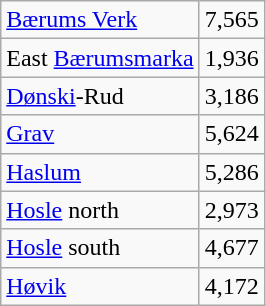<table class="wikitable" style="float:left; margin-right:1em">
<tr>
<td><a href='#'>Bærums Verk</a></td>
<td align="center">7,565</td>
</tr>
<tr>
<td>East <a href='#'>Bærumsmarka</a></td>
<td align="center">1,936</td>
</tr>
<tr>
<td><a href='#'>Dønski</a>-Rud</td>
<td align="center">3,186</td>
</tr>
<tr>
<td><a href='#'>Grav</a></td>
<td align="center">5,624</td>
</tr>
<tr>
<td><a href='#'>Haslum</a></td>
<td align="center">5,286</td>
</tr>
<tr>
<td><a href='#'>Hosle</a> north</td>
<td align="center">2,973</td>
</tr>
<tr>
<td><a href='#'>Hosle</a> south</td>
<td align="center">4,677</td>
</tr>
<tr>
<td><a href='#'>Høvik</a></td>
<td align="center">4,172</td>
</tr>
</table>
